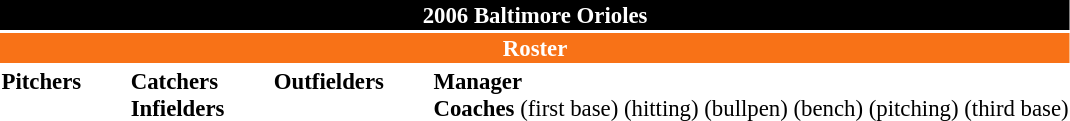<table class="toccolours" style="font-size: 95%;">
<tr>
<th colspan="10" style="background-color: black; color: #FFFFFF; text-align: center;">2006 Baltimore Orioles</th>
</tr>
<tr>
<td colspan="10" style="background-color: #F87217; color: white; text-align: center;"><strong>Roster</strong></td>
</tr>
<tr>
<td valign="top"><strong>Pitchers</strong><br>





















</td>
<td width="25px"></td>
<td valign="top"><strong>Catchers</strong><br>




<strong>Infielders</strong>







</td>
<td width="25px"></td>
<td valign="top"><strong>Outfielders</strong><br>







</td>
<td width="25px"></td>
<td valign="top"><strong>Manager</strong><br>
<strong>Coaches</strong>
 (first base)
 (hitting)
 (bullpen)
 (bench)
 (pitching)
 (third base)</td>
</tr>
</table>
